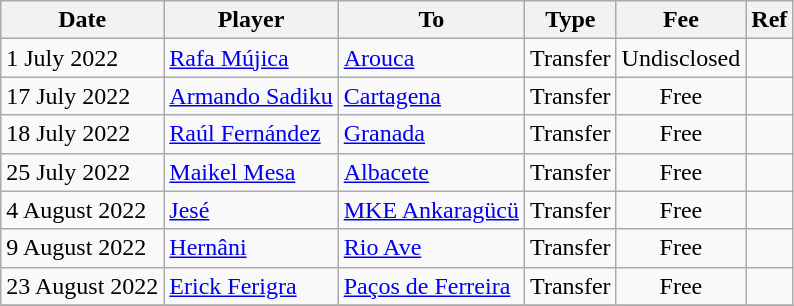<table class="wikitable">
<tr>
<th>Date</th>
<th>Player</th>
<th>To</th>
<th>Type</th>
<th>Fee</th>
<th>Ref</th>
</tr>
<tr>
<td>1 July 2022</td>
<td> <a href='#'>Rafa Mújica</a></td>
<td> <a href='#'>Arouca</a></td>
<td align=center>Transfer</td>
<td align=center>Undisclosed</td>
<td align=center></td>
</tr>
<tr>
<td>17 July 2022</td>
<td> <a href='#'>Armando Sadiku</a></td>
<td><a href='#'>Cartagena</a></td>
<td align=center>Transfer</td>
<td align=center>Free</td>
<td align=center></td>
</tr>
<tr>
<td>18 July 2022</td>
<td> <a href='#'>Raúl Fernández</a></td>
<td><a href='#'>Granada</a></td>
<td align=center>Transfer</td>
<td align=center>Free</td>
<td align=center></td>
</tr>
<tr>
<td>25 July 2022</td>
<td> <a href='#'>Maikel Mesa</a></td>
<td><a href='#'>Albacete</a></td>
<td align=center>Transfer</td>
<td align=center>Free</td>
<td align=center></td>
</tr>
<tr>
<td>4 August 2022</td>
<td> <a href='#'>Jesé</a></td>
<td> <a href='#'>MKE Ankaragücü</a></td>
<td align=center>Transfer</td>
<td align=center>Free</td>
<td align=center></td>
</tr>
<tr>
<td>9 August 2022</td>
<td> <a href='#'>Hernâni</a></td>
<td> <a href='#'>Rio Ave</a></td>
<td align=center>Transfer</td>
<td align=center>Free</td>
<td align=center></td>
</tr>
<tr>
<td>23 August 2022</td>
<td> <a href='#'>Erick Ferigra</a></td>
<td> <a href='#'>Paços de Ferreira</a></td>
<td align=center>Transfer</td>
<td align=center>Free</td>
<td align=center></td>
</tr>
<tr>
</tr>
</table>
